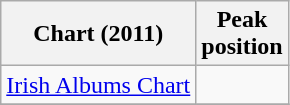<table class="wikitable sortable">
<tr>
<th>Chart (2011)</th>
<th>Peak<br>position</th>
</tr>
<tr>
<td><a href='#'>Irish Albums Chart</a></td>
<td></td>
</tr>
<tr>
</tr>
</table>
